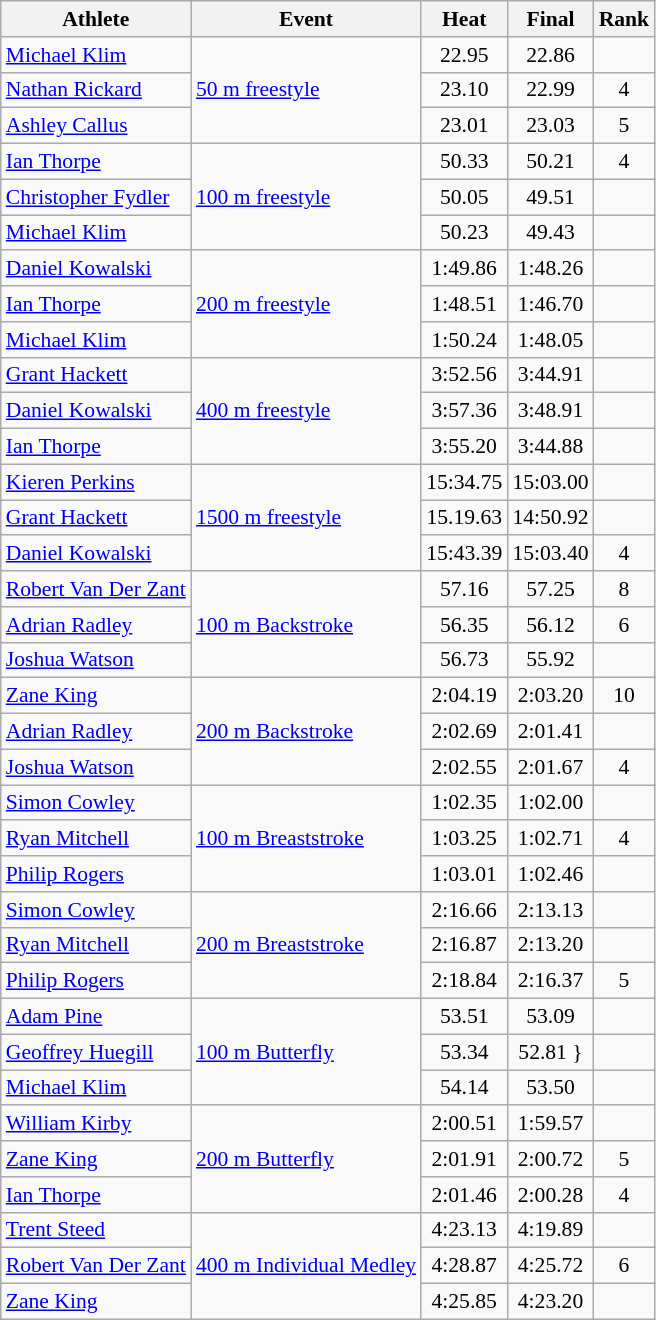<table class="wikitable" style="font-size:90%">
<tr>
<th>Athlete</th>
<th>Event</th>
<th>Heat</th>
<th>Final</th>
<th>Rank</th>
</tr>
<tr align=center>
<td align=left><a href='#'>Michael Klim</a></td>
<td align=left rowspan=3><a href='#'>50 m freestyle</a></td>
<td>22.95</td>
<td>22.86</td>
<td></td>
</tr>
<tr align=center>
<td align=left><a href='#'>Nathan Rickard</a></td>
<td>23.10</td>
<td>22.99</td>
<td>4</td>
</tr>
<tr align=center>
<td align=left><a href='#'>Ashley Callus</a></td>
<td>23.01</td>
<td>23.03</td>
<td>5</td>
</tr>
<tr align=center>
<td align=left><a href='#'>Ian Thorpe</a></td>
<td align=left rowspan=3><a href='#'>100 m freestyle</a></td>
<td>50.33</td>
<td>50.21</td>
<td>4</td>
</tr>
<tr align=center>
<td align=left><a href='#'>Christopher Fydler</a></td>
<td>50.05</td>
<td>49.51</td>
<td></td>
</tr>
<tr align=center>
<td align=left><a href='#'>Michael Klim</a></td>
<td>50.23</td>
<td>49.43 </td>
<td></td>
</tr>
<tr align=center>
<td align=left><a href='#'>Daniel Kowalski</a></td>
<td align=left rowspan=3><a href='#'>200 m freestyle</a></td>
<td>1:49.86</td>
<td>1:48.26</td>
<td></td>
</tr>
<tr align=center>
<td align=left><a href='#'>Ian Thorpe</a></td>
<td>1:48.51</td>
<td>1:46.70</td>
<td></td>
</tr>
<tr align=center>
<td align=left><a href='#'>Michael Klim</a></td>
<td>1:50.24</td>
<td>1:48.05</td>
<td></td>
</tr>
<tr align=center>
<td align=left><a href='#'>Grant Hackett</a></td>
<td align=left rowspan=3><a href='#'>400 m freestyle</a></td>
<td>3:52.56</td>
<td>3:44.91</td>
<td></td>
</tr>
<tr align=center>
<td align=left><a href='#'>Daniel Kowalski</a></td>
<td>3:57.36</td>
<td>3:48.91</td>
<td></td>
</tr>
<tr align=center>
<td align=left><a href='#'>Ian Thorpe</a></td>
<td>3:55.20</td>
<td>3:44.88</td>
<td></td>
</tr>
<tr align=center>
<td align=left><a href='#'>Kieren Perkins</a></td>
<td align=left rowspan=3><a href='#'>1500 m freestyle</a></td>
<td>15:34.75</td>
<td>15:03.00</td>
<td></td>
</tr>
<tr align=center>
<td align=left><a href='#'>Grant Hackett</a></td>
<td>15.19.63</td>
<td>14:50.92</td>
<td></td>
</tr>
<tr align=center>
<td align=left><a href='#'>Daniel Kowalski</a></td>
<td>15:43.39</td>
<td>15:03.40</td>
<td>4</td>
</tr>
<tr align=center>
<td align=left><a href='#'>Robert Van Der Zant</a></td>
<td align=left rowspan=3><a href='#'>100 m Backstroke</a></td>
<td>57.16</td>
<td>57.25</td>
<td>8</td>
</tr>
<tr align=center>
<td align=left><a href='#'>Adrian Radley</a></td>
<td>56.35</td>
<td>56.12</td>
<td>6</td>
</tr>
<tr align=center>
<td align=left><a href='#'>Joshua Watson</a></td>
<td>56.73</td>
<td>55.92</td>
<td></td>
</tr>
<tr align=center>
<td align=left><a href='#'>Zane King</a></td>
<td align=left rowspan=3><a href='#'>200 m Backstroke</a></td>
<td>2:04.19</td>
<td>2:03.20</td>
<td>10</td>
</tr>
<tr align=center>
<td align=left><a href='#'>Adrian Radley</a></td>
<td>2:02.69</td>
<td>2:01.41</td>
<td></td>
</tr>
<tr align=center>
<td align=left><a href='#'>Joshua Watson</a></td>
<td>2:02.55</td>
<td>2:01.67</td>
<td>4</td>
</tr>
<tr align=center>
<td align=left><a href='#'>Simon Cowley</a></td>
<td align=left rowspan=3><a href='#'>100 m Breaststroke</a></td>
<td>1:02.35</td>
<td>1:02.00</td>
<td></td>
</tr>
<tr align=center>
<td align=left><a href='#'>Ryan Mitchell</a></td>
<td>1:03.25</td>
<td>1:02.71</td>
<td>4</td>
</tr>
<tr align=center>
<td align=left><a href='#'>Philip Rogers</a></td>
<td>1:03.01</td>
<td>1:02.46</td>
<td></td>
</tr>
<tr align=center>
<td align=left><a href='#'>Simon Cowley</a></td>
<td align=left rowspan=3><a href='#'>200 m Breaststroke</a></td>
<td>2:16.66</td>
<td>2:13.13</td>
<td></td>
</tr>
<tr align=center>
<td align=left><a href='#'>Ryan Mitchell</a></td>
<td>2:16.87</td>
<td>2:13.20</td>
<td></td>
</tr>
<tr align=center>
<td align=left><a href='#'>Philip Rogers</a></td>
<td>2:18.84</td>
<td>2:16.37</td>
<td>5</td>
</tr>
<tr align=center>
<td align=left><a href='#'>Adam Pine</a></td>
<td align=left rowspan=3><a href='#'>100 m Butterfly</a></td>
<td>53.51</td>
<td>53.09</td>
<td></td>
</tr>
<tr align=center>
<td align=left><a href='#'>Geoffrey Huegill</a></td>
<td>53.34</td>
<td>52.81 }</td>
<td></td>
</tr>
<tr align=center>
<td align=left><a href='#'>Michael Klim</a></td>
<td>54.14</td>
<td>53.50</td>
<td></td>
</tr>
<tr align=center>
<td align=left><a href='#'>William Kirby</a></td>
<td align=left rowspan=3><a href='#'>200 m Butterfly</a></td>
<td>2:00.51</td>
<td>1:59.57</td>
<td></td>
</tr>
<tr align=center>
<td align=left><a href='#'>Zane King</a></td>
<td>2:01.91</td>
<td>2:00.72</td>
<td>5</td>
</tr>
<tr align=center>
<td align=left><a href='#'>Ian Thorpe</a></td>
<td>2:01.46</td>
<td>2:00.28</td>
<td>4</td>
</tr>
<tr align=center>
<td align=left><a href='#'>Trent Steed</a></td>
<td align=left rowspan=3><a href='#'>400 m Individual Medley</a></td>
<td>4:23.13</td>
<td>4:19.89</td>
<td></td>
</tr>
<tr align=center>
<td align=left><a href='#'>Robert Van Der Zant</a></td>
<td>4:28.87</td>
<td>4:25.72</td>
<td>6</td>
</tr>
<tr align=center>
<td align=left><a href='#'>Zane King</a></td>
<td>4:25.85</td>
<td>4:23.20</td>
<td></td>
</tr>
</table>
